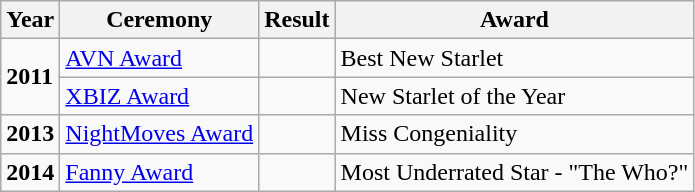<table class="wikitable">
<tr>
<th>Year</th>
<th>Ceremony</th>
<th>Result</th>
<th>Award</th>
</tr>
<tr>
<td rowspan="2"><strong>2011</strong></td>
<td><a href='#'>AVN Award</a></td>
<td></td>
<td>Best New Starlet</td>
</tr>
<tr>
<td><a href='#'>XBIZ Award</a></td>
<td></td>
<td>New Starlet of the Year</td>
</tr>
<tr>
<td><strong>2013</strong></td>
<td><a href='#'>NightMoves Award</a></td>
<td></td>
<td>Miss Congeniality</td>
</tr>
<tr>
<td><strong>2014</strong></td>
<td><a href='#'>Fanny Award</a></td>
<td></td>
<td>Most Underrated Star - "The Who?"</td>
</tr>
</table>
